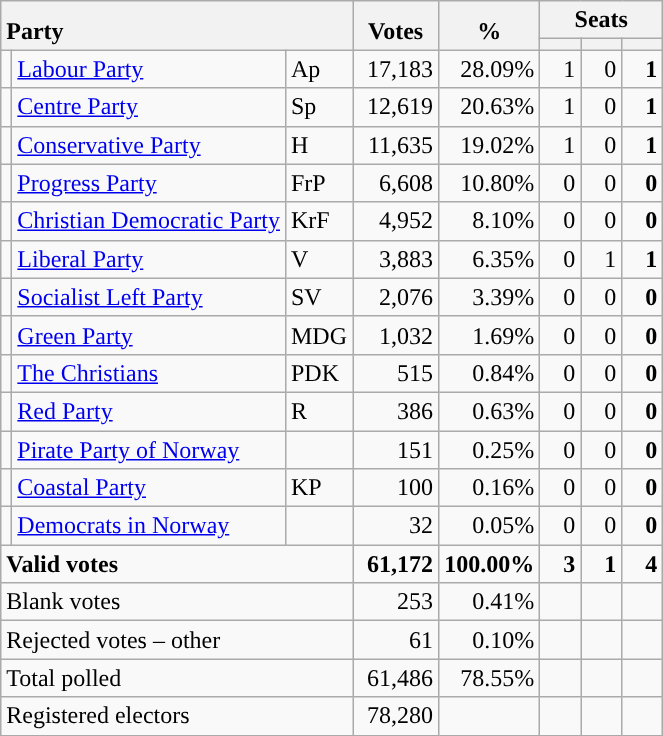<table class="wikitable" border="1" style="text-align:right;">
<tr>
<th style="text-align:left;" valign=bottom rowspan=2 colspan=3>Party</th>
<th align=center valign=bottom rowspan=2 width="50">Votes</th>
<th align=center valign=bottom rowspan=2 width="50">%</th>
<th colspan=3>Seats</th>
</tr>
<tr>
<th align=center valign=bottom width="20"><small></small></th>
<th align=center valign=bottom width="20"><small><a href='#'></a></small></th>
<th align=center valign=bottom width="20"><small></small></th>
</tr>
<tr>
<td style="color:inherit;background:"></td>
<td align=left><a href='#'>Labour Party</a></td>
<td align=left>Ap</td>
<td>17,183</td>
<td>28.09%</td>
<td>1</td>
<td>0</td>
<td><strong>1</strong></td>
</tr>
<tr>
<td style="color:inherit;background:"></td>
<td align=left><a href='#'>Centre Party</a></td>
<td align=left>Sp</td>
<td>12,619</td>
<td>20.63%</td>
<td>1</td>
<td>0</td>
<td><strong>1</strong></td>
</tr>
<tr>
<td style="color:inherit;background:"></td>
<td align=left><a href='#'>Conservative Party</a></td>
<td align=left>H</td>
<td>11,635</td>
<td>19.02%</td>
<td>1</td>
<td>0</td>
<td><strong>1</strong></td>
</tr>
<tr>
<td style="color:inherit;background:"></td>
<td align=left><a href='#'>Progress Party</a></td>
<td align=left>FrP</td>
<td>6,608</td>
<td>10.80%</td>
<td>0</td>
<td>0</td>
<td><strong>0</strong></td>
</tr>
<tr>
<td style="color:inherit;background:"></td>
<td align=left><a href='#'>Christian Democratic Party</a></td>
<td align=left>KrF</td>
<td>4,952</td>
<td>8.10%</td>
<td>0</td>
<td>0</td>
<td><strong>0</strong></td>
</tr>
<tr>
<td style="color:inherit;background:"></td>
<td align=left><a href='#'>Liberal Party</a></td>
<td align=left>V</td>
<td>3,883</td>
<td>6.35%</td>
<td>0</td>
<td>1</td>
<td><strong>1</strong></td>
</tr>
<tr>
<td style="color:inherit;background:"></td>
<td align=left><a href='#'>Socialist Left Party</a></td>
<td align=left>SV</td>
<td>2,076</td>
<td>3.39%</td>
<td>0</td>
<td>0</td>
<td><strong>0</strong></td>
</tr>
<tr>
<td style="color:inherit;background:"></td>
<td align=left><a href='#'>Green Party</a></td>
<td align=left>MDG</td>
<td>1,032</td>
<td>1.69%</td>
<td>0</td>
<td>0</td>
<td><strong>0</strong></td>
</tr>
<tr>
<td style="color:inherit;background:"></td>
<td align=left><a href='#'>The Christians</a></td>
<td align=left>PDK</td>
<td>515</td>
<td>0.84%</td>
<td>0</td>
<td>0</td>
<td><strong>0</strong></td>
</tr>
<tr>
<td style="color:inherit;background:"></td>
<td align=left><a href='#'>Red Party</a></td>
<td align=left>R</td>
<td>386</td>
<td>0.63%</td>
<td>0</td>
<td>0</td>
<td><strong>0</strong></td>
</tr>
<tr>
<td style="color:inherit;background:"></td>
<td align=left><a href='#'>Pirate Party of Norway</a></td>
<td align=left></td>
<td>151</td>
<td>0.25%</td>
<td>0</td>
<td>0</td>
<td><strong>0</strong></td>
</tr>
<tr>
<td style="color:inherit;background:"></td>
<td align=left><a href='#'>Coastal Party</a></td>
<td align=left>KP</td>
<td>100</td>
<td>0.16%</td>
<td>0</td>
<td>0</td>
<td><strong>0</strong></td>
</tr>
<tr>
<td style="color:inherit;background:"></td>
<td align=left><a href='#'>Democrats in Norway</a></td>
<td align=left></td>
<td>32</td>
<td>0.05%</td>
<td>0</td>
<td>0</td>
<td><strong>0</strong></td>
</tr>
<tr style="font-weight:bold">
<td align=left colspan=3>Valid votes</td>
<td>61,172</td>
<td>100.00%</td>
<td>3</td>
<td>1</td>
<td>4</td>
</tr>
<tr>
<td align=left colspan=3>Blank votes</td>
<td>253</td>
<td>0.41%</td>
<td></td>
<td></td>
<td></td>
</tr>
<tr>
<td align=left colspan=3>Rejected votes – other</td>
<td>61</td>
<td>0.10%</td>
<td></td>
<td></td>
<td></td>
</tr>
<tr>
<td align=left colspan=3>Total polled</td>
<td>61,486</td>
<td>78.55%</td>
<td></td>
<td></td>
<td></td>
</tr>
<tr>
<td align=left colspan=3>Registered electors</td>
<td>78,280</td>
<td></td>
<td></td>
<td></td>
<td></td>
</tr>
</table>
